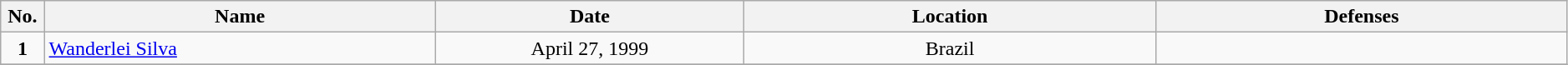<table class="wikitable"  style="width:99%; text-align:center;">
<tr>
<th style="width:1%;">No.</th>
<th style="width:19%;">Name</th>
<th style="width:15%;">Date</th>
<th style="width:20%;">Location</th>
<th style="width:20%;">Defenses</th>
</tr>
<tr>
<td align=center><strong>1</strong></td>
<td align="left"> <a href='#'>Wanderlei Silva</a><br></td>
<td>April 27, 1999<br></td>
<td>Brazil</td>
<td></td>
</tr>
<tr>
</tr>
</table>
